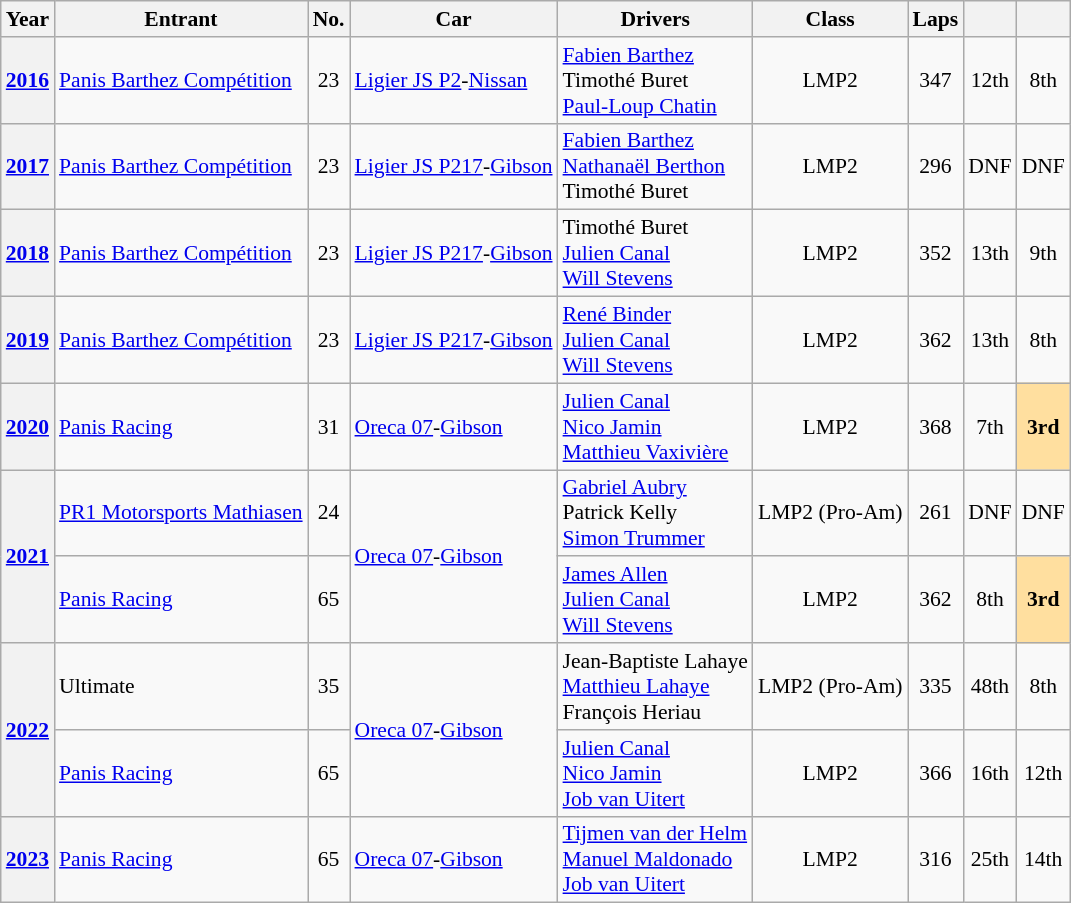<table class="wikitable" style="font-size:90%">
<tr>
<th>Year</th>
<th>Entrant</th>
<th>No.</th>
<th>Car</th>
<th>Drivers</th>
<th>Class</th>
<th>Laps</th>
<th></th>
<th></th>
</tr>
<tr align="center">
<th><a href='#'>2016</a></th>
<td align=left> <a href='#'>Panis Barthez Compétition</a></td>
<td>23</td>
<td align=left><a href='#'>Ligier JS P2</a>-<a href='#'>Nissan</a></td>
<td align=left> <a href='#'>Fabien Barthez</a><br> Timothé Buret<br> <a href='#'>Paul-Loup Chatin</a></td>
<td>LMP2</td>
<td>347</td>
<td>12th</td>
<td>8th</td>
</tr>
<tr align="center">
<th><a href='#'>2017</a></th>
<td align=left> <a href='#'>Panis Barthez Compétition</a></td>
<td>23</td>
<td align=left><a href='#'>Ligier JS P217</a>-<a href='#'>Gibson</a></td>
<td align=left> <a href='#'>Fabien Barthez</a><br> <a href='#'>Nathanaël Berthon</a><br> Timothé Buret</td>
<td>LMP2</td>
<td>296</td>
<td>DNF</td>
<td>DNF</td>
</tr>
<tr align="center">
<th><a href='#'>2018</a></th>
<td align=left> <a href='#'>Panis Barthez Compétition</a></td>
<td>23</td>
<td align=left><a href='#'>Ligier JS P217</a>-<a href='#'>Gibson</a></td>
<td align=left> Timothé Buret<br> <a href='#'>Julien Canal</a><br> <a href='#'>Will Stevens</a></td>
<td>LMP2</td>
<td>352</td>
<td>13th</td>
<td>9th</td>
</tr>
<tr align="center">
<th><a href='#'>2019</a></th>
<td align=left> <a href='#'>Panis Barthez Compétition</a></td>
<td>23</td>
<td align=left><a href='#'>Ligier JS P217</a>-<a href='#'>Gibson</a></td>
<td align=left> <a href='#'>René Binder</a><br> <a href='#'>Julien Canal</a><br> <a href='#'>Will Stevens</a></td>
<td>LMP2</td>
<td>362</td>
<td>13th</td>
<td>8th</td>
</tr>
<tr align="center">
<th><a href='#'>2020</a></th>
<td align=left> <a href='#'>Panis Racing</a></td>
<td>31</td>
<td align=left><a href='#'>Oreca 07</a>-<a href='#'>Gibson</a></td>
<td align=left> <a href='#'>Julien Canal</a><br> <a href='#'>Nico Jamin</a><br> <a href='#'>Matthieu Vaxivière</a></td>
<td>LMP2</td>
<td>368</td>
<td>7th</td>
<td style="background:#FFDF9F;"><strong>3rd</strong></td>
</tr>
<tr align="center">
<th rowspan=2><a href='#'>2021</a></th>
<td align=left> <a href='#'>PR1 Motorsports Mathiasen</a></td>
<td>24</td>
<td rowspan=2 align=left><a href='#'>Oreca 07</a>-<a href='#'>Gibson</a></td>
<td align=left> <a href='#'>Gabriel Aubry</a><br> Patrick Kelly<br> <a href='#'>Simon Trummer</a></td>
<td>LMP2 (Pro-Am)</td>
<td>261</td>
<td>DNF</td>
<td>DNF</td>
</tr>
<tr align="center">
<td align=left> <a href='#'>Panis Racing</a></td>
<td>65</td>
<td align=left> <a href='#'>James Allen</a><br> <a href='#'>Julien Canal</a><br> <a href='#'>Will Stevens</a></td>
<td>LMP2</td>
<td>362</td>
<td>8th</td>
<td style="background:#FFDF9F;"><strong>3rd</strong></td>
</tr>
<tr align="center">
<th rowspan=2><a href='#'>2022</a></th>
<td align=left> Ultimate</td>
<td>35</td>
<td rowspan=2 align=left><a href='#'>Oreca 07</a>-<a href='#'>Gibson</a></td>
<td align=left> Jean-Baptiste Lahaye<br> <a href='#'>Matthieu Lahaye</a><br> François Heriau</td>
<td>LMP2 (Pro-Am)</td>
<td>335</td>
<td>48th</td>
<td>8th</td>
</tr>
<tr align="center">
<td align=left> <a href='#'>Panis Racing</a></td>
<td>65</td>
<td align=left> <a href='#'>Julien Canal</a><br> <a href='#'>Nico Jamin</a><br> <a href='#'>Job van Uitert</a></td>
<td>LMP2</td>
<td>366</td>
<td>16th</td>
<td>12th</td>
</tr>
<tr align="center">
<th><a href='#'>2023</a></th>
<td align=left> <a href='#'>Panis Racing</a></td>
<td>65</td>
<td align=left><a href='#'>Oreca 07</a>-<a href='#'>Gibson</a></td>
<td align=left> <a href='#'>Tijmen van der Helm</a><br> <a href='#'>Manuel Maldonado</a><br> <a href='#'>Job van Uitert</a></td>
<td>LMP2</td>
<td>316</td>
<td>25th</td>
<td>14th</td>
</tr>
</table>
